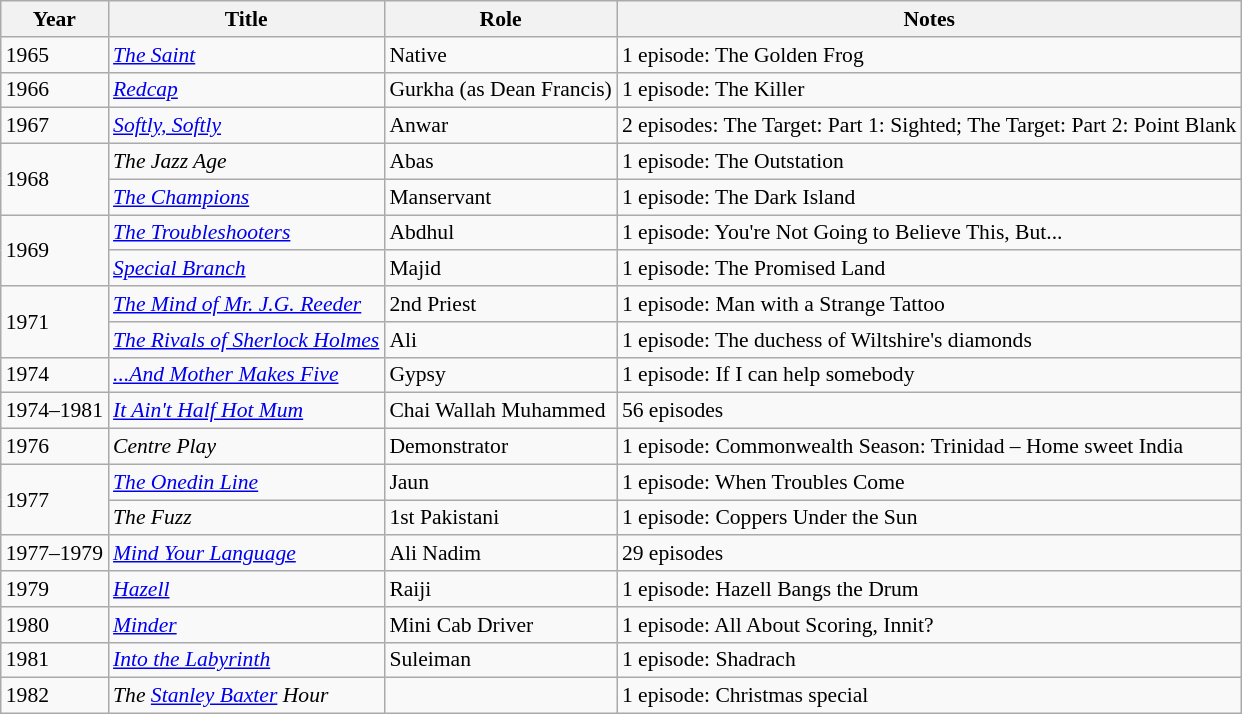<table class="wikitable" style="font-size: 90%;">
<tr>
<th>Year</th>
<th>Title</th>
<th>Role</th>
<th>Notes</th>
</tr>
<tr>
<td rowspan="1">1965</td>
<td><em><a href='#'>The Saint</a></em></td>
<td>Native</td>
<td>1 episode: The Golden Frog</td>
</tr>
<tr>
<td rowspan="1">1966</td>
<td><em><a href='#'>Redcap</a></em></td>
<td>Gurkha (as Dean Francis)</td>
<td>1 episode: The Killer</td>
</tr>
<tr>
<td rowspan="1">1967</td>
<td><em><a href='#'>Softly, Softly</a></em></td>
<td>Anwar</td>
<td>2 episodes: The Target: Part 1: Sighted; The Target: Part 2: Point Blank</td>
</tr>
<tr>
<td rowspan="2">1968</td>
<td><em>The Jazz Age</em></td>
<td>Abas</td>
<td>1 episode: The Outstation</td>
</tr>
<tr>
<td><em><a href='#'>The Champions</a></em></td>
<td>Manservant</td>
<td>1 episode: The Dark Island</td>
</tr>
<tr>
<td rowspan="2">1969</td>
<td><em><a href='#'>The Troubleshooters</a></em></td>
<td>Abdhul</td>
<td>1 episode: You're Not Going to Believe This, But...</td>
</tr>
<tr>
<td><em><a href='#'>Special Branch</a></em></td>
<td>Majid</td>
<td>1 episode: The Promised Land</td>
</tr>
<tr>
<td rowspan="2">1971</td>
<td><em><a href='#'>The Mind of Mr. J.G. Reeder</a></em></td>
<td>2nd Priest</td>
<td>1 episode: Man with a Strange Tattoo</td>
</tr>
<tr>
<td><em><a href='#'>The Rivals of Sherlock Holmes</a></em></td>
<td>Ali</td>
<td>1 episode: The duchess of Wiltshire's diamonds</td>
</tr>
<tr>
<td rowspan="1">1974</td>
<td><em><a href='#'>...And Mother Makes Five</a></em></td>
<td>Gypsy</td>
<td>1 episode: If I can help somebody</td>
</tr>
<tr>
<td rowspan="1">1974–1981</td>
<td><em><a href='#'>It Ain't Half Hot Mum</a></em></td>
<td>Chai Wallah Muhammed</td>
<td>56 episodes</td>
</tr>
<tr>
<td rowspan="1">1976</td>
<td><em>Centre Play</em></td>
<td>Demonstrator</td>
<td>1 episode: Commonwealth Season: Trinidad – Home sweet India</td>
</tr>
<tr>
<td rowspan="2">1977</td>
<td><em><a href='#'>The Onedin Line</a></em></td>
<td>Jaun</td>
<td>1 episode: When Troubles Come</td>
</tr>
<tr>
<td><em>The Fuzz</em></td>
<td>1st Pakistani</td>
<td>1 episode: Coppers Under the Sun</td>
</tr>
<tr>
<td rowspan="1">1977–1979</td>
<td><em><a href='#'>Mind Your Language</a></em></td>
<td>Ali Nadim</td>
<td>29 episodes</td>
</tr>
<tr>
<td rowspan="1">1979</td>
<td><em><a href='#'>Hazell</a></em></td>
<td>Raiji</td>
<td>1 episode: Hazell Bangs the Drum</td>
</tr>
<tr>
<td rowspan="1">1980</td>
<td><em><a href='#'>Minder</a></em></td>
<td>Mini Cab Driver</td>
<td>1 episode: All About Scoring, Innit?</td>
</tr>
<tr>
<td rowspan="1">1981</td>
<td><em><a href='#'>Into the Labyrinth</a></em></td>
<td>Suleiman</td>
<td>1 episode: Shadrach</td>
</tr>
<tr>
<td rowspan="1">1982</td>
<td><em>The <a href='#'>Stanley Baxter</a> Hour</em></td>
<td></td>
<td>1 episode: Christmas special</td>
</tr>
</table>
